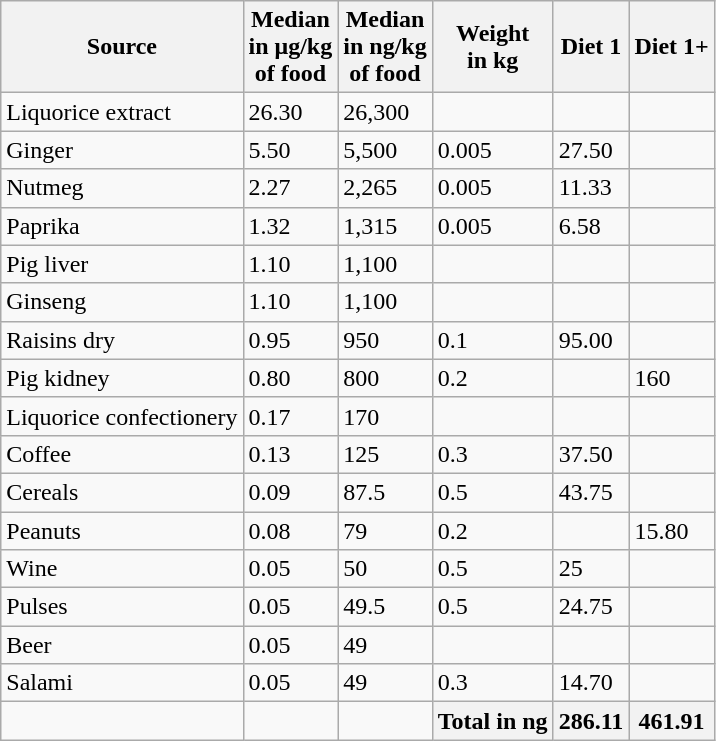<table class="wikitable floatright">
<tr>
<th>Source</th>
<th>Median <br>in μg/kg <br>of food</th>
<th>Median <br>in ng/kg <br>of food</th>
<th>Weight <br>in kg</th>
<th>Diet 1</th>
<th>Diet 1+</th>
</tr>
<tr>
<td>Liquorice extract</td>
<td>26.30</td>
<td>26,300</td>
<td></td>
<td></td>
<td></td>
</tr>
<tr>
<td>Ginger</td>
<td>5.50</td>
<td>5,500</td>
<td>0.005</td>
<td>27.50</td>
<td></td>
</tr>
<tr>
<td>Nutmeg</td>
<td>2.27</td>
<td>2,265</td>
<td>0.005</td>
<td>11.33</td>
<td></td>
</tr>
<tr>
<td>Paprika</td>
<td>1.32</td>
<td>1,315</td>
<td>0.005</td>
<td>6.58</td>
<td></td>
</tr>
<tr>
<td>Pig liver</td>
<td>1.10</td>
<td>1,100</td>
<td></td>
<td></td>
<td></td>
</tr>
<tr>
<td>Ginseng</td>
<td>1.10</td>
<td>1,100</td>
<td></td>
<td></td>
<td></td>
</tr>
<tr>
<td>Raisins dry</td>
<td>0.95</td>
<td>950</td>
<td>0.1</td>
<td>95.00</td>
<td></td>
</tr>
<tr>
<td>Pig kidney</td>
<td>0.80</td>
<td>800</td>
<td>0.2</td>
<td></td>
<td>160</td>
</tr>
<tr>
<td>Liquorice confectionery</td>
<td>0.17</td>
<td>170</td>
<td></td>
<td></td>
<td></td>
</tr>
<tr>
<td>Coffee</td>
<td>0.13</td>
<td>125</td>
<td>0.3</td>
<td>37.50</td>
<td></td>
</tr>
<tr>
<td>Cereals</td>
<td>0.09</td>
<td>87.5</td>
<td>0.5</td>
<td>43.75</td>
<td></td>
</tr>
<tr>
<td>Peanuts</td>
<td>0.08</td>
<td>79</td>
<td>0.2</td>
<td></td>
<td>15.80</td>
</tr>
<tr>
<td>Wine</td>
<td>0.05</td>
<td>50</td>
<td>0.5</td>
<td>25</td>
<td></td>
</tr>
<tr>
<td>Pulses</td>
<td>0.05</td>
<td>49.5</td>
<td>0.5</td>
<td>24.75</td>
<td></td>
</tr>
<tr>
<td>Beer</td>
<td>0.05</td>
<td>49</td>
<td></td>
<td></td>
<td></td>
</tr>
<tr>
<td>Salami</td>
<td>0.05</td>
<td>49</td>
<td>0.3</td>
<td>14.70</td>
<td></td>
</tr>
<tr>
<td></td>
<td></td>
<td></td>
<th>Total in ng</th>
<th>286.11</th>
<th>461.91</th>
</tr>
</table>
